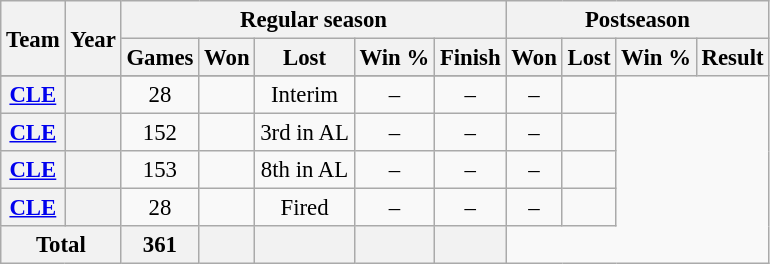<table class="wikitable" style="font-size: 95%; text-align:center;">
<tr>
<th rowspan="2">Team</th>
<th rowspan="2">Year</th>
<th colspan="5">Regular season</th>
<th colspan="4">Postseason</th>
</tr>
<tr>
<th>Games</th>
<th>Won</th>
<th>Lost</th>
<th>Win %</th>
<th>Finish</th>
<th>Won</th>
<th>Lost</th>
<th>Win %</th>
<th>Result</th>
</tr>
<tr>
</tr>
<tr>
<th><a href='#'>CLE</a></th>
<th></th>
<td>28</td>
<td></td>
<td>Interim</td>
<td>–</td>
<td>–</td>
<td>–</td>
<td></td>
</tr>
<tr>
<th><a href='#'>CLE</a></th>
<th></th>
<td>152</td>
<td></td>
<td>3rd in AL</td>
<td>–</td>
<td>–</td>
<td>–</td>
<td></td>
</tr>
<tr>
<th><a href='#'>CLE</a></th>
<th></th>
<td>153</td>
<td></td>
<td>8th in AL</td>
<td>–</td>
<td>–</td>
<td>–</td>
<td></td>
</tr>
<tr>
<th><a href='#'>CLE</a></th>
<th></th>
<td>28</td>
<td></td>
<td>Fired</td>
<td>–</td>
<td>–</td>
<td>–</td>
<td></td>
</tr>
<tr>
<th colspan="2">Total</th>
<th>361</th>
<th></th>
<th></th>
<th></th>
<th></th>
</tr>
</table>
